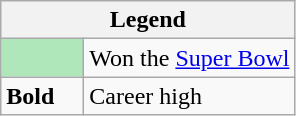<table class="wikitable">
<tr>
<th colspan="2">Legend</th>
</tr>
<tr>
<td style="background:#afe6ba; width:3em;"></td>
<td>Won the <a href='#'>Super Bowl</a></td>
</tr>
<tr>
<td><strong>Bold</strong></td>
<td>Career high</td>
</tr>
</table>
